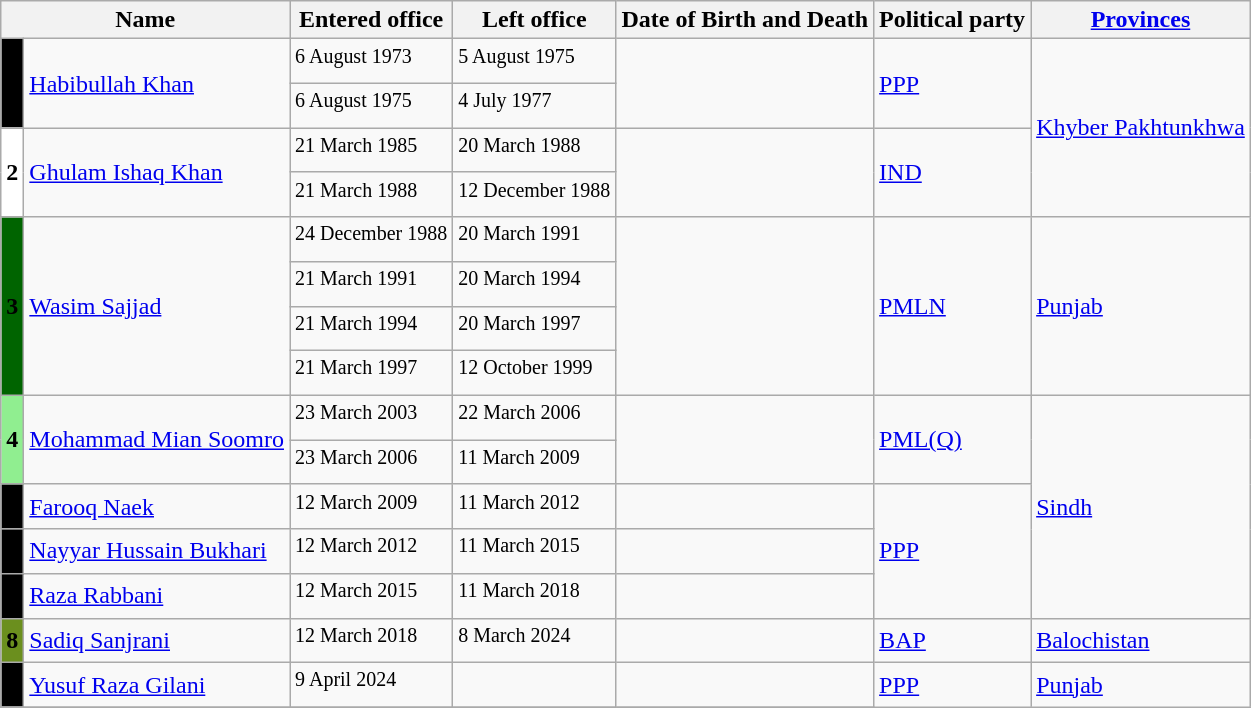<table class="wikitable">
<tr>
<th colspan=2>Name</th>
<th>Entered office</th>
<th>Left office</th>
<th>Date of Birth and Death</th>
<th>Political party</th>
<th><a href='#'>Provinces</a></th>
</tr>
<tr>
<th rowspan=2  style="background:#000000;"><span><strong>1</strong></span></th>
<td rowspan=2><a href='#'>Habibullah Khan</a></td>
<td><sup>6 August 1973</sup></td>
<td><sup>5 August 1975</sup></td>
<td rowspan=2><sup></sup></td>
<td rowspan=2><a href='#'>PPP</a></td>
<td rowspan="4"><a href='#'>Khyber Pakhtunkhwa</a></td>
</tr>
<tr>
<td><sup>6 August 1975</sup></td>
<td><sup>4 July 1977</sup></td>
</tr>
<tr>
<th rowspan=2 style="background-color: White">2</th>
<td rowspan=2><a href='#'>Ghulam Ishaq Khan</a></td>
<td><sup>21 March 1985</sup></td>
<td><sup>20 March 1988</sup></td>
<td rowspan=2><sup></sup></td>
<td rowspan=2><a href='#'>IND</a></td>
</tr>
<tr>
<td><sup>21 March 1988</sup></td>
<td><sup>12 December 1988</sup></td>
</tr>
<tr>
<th rowspan=4 style="background-color: DarkGreen"><span><strong>3</strong></span></th>
<td rowspan=4><a href='#'>Wasim Sajjad</a></td>
<td><sup>24 December 1988</sup></td>
<td><sup>20 March 1991</sup></td>
<td rowspan=4><sup></sup></td>
<td rowspan=4><a href='#'>PMLN</a></td>
<td rowspan=4><a href='#'>Punjab</a></td>
</tr>
<tr>
<td><sup>21 March 1991</sup></td>
<td><sup>20 March 1994</sup></td>
</tr>
<tr>
<td><sup>21 March 1994</sup></td>
<td><sup>20 March 1997</sup></td>
</tr>
<tr>
<td><sup>21 March 1997</sup></td>
<td><sup>12 October 1999</sup></td>
</tr>
<tr>
<th rowspan=2 style="background-color: LightGreen">4</th>
<td rowspan=2><a href='#'>Mohammad Mian Soomro</a></td>
<td><sup>23 March 2003</sup></td>
<td><sup>22 March 2006</sup></td>
<td rowspan=2><sup></sup></td>
<td rowspan=2><a href='#'>PML(Q)</a></td>
<td rowspan="5"><a href='#'>Sindh</a></td>
</tr>
<tr>
<td><sup>23 March 2006</sup></td>
<td><sup>11 March 2009</sup></td>
</tr>
<tr>
<th style="background:#000000;"><span><strong>5</strong></span></th>
<td><a href='#'>Farooq Naek</a></td>
<td><sup>12 March 2009</sup></td>
<td><sup>11 March 2012</sup></td>
<td><sup></sup></td>
<td rowspan="3"><a href='#'>PPP</a></td>
</tr>
<tr>
<th style="background:#000000;"><span><strong>6</strong></span></th>
<td><a href='#'>Nayyar Hussain Bukhari</a></td>
<td><sup>12 March 2012</sup></td>
<td><sup>11 March 2015</sup></td>
<td><sup></sup></td>
</tr>
<tr>
<th style="background:#000000;"><span><strong>7</strong></span></th>
<td><a href='#'>Raza Rabbani</a></td>
<td><sup>12 March 2015</sup></td>
<td><sup>11 March 2018</sup></td>
<td><sup></sup></td>
</tr>
<tr>
<th style="background-color: #6b8f1e"><span><strong>8</strong></span></th>
<td><a href='#'>Sadiq Sanjrani</a></td>
<td><sup>12 March 2018</sup></td>
<td><sup>8 March 2024</sup></td>
<td><sup></sup></td>
<td><a href='#'>BAP</a></td>
<td><a href='#'>Balochistan</a></td>
</tr>
<tr>
<th style="background:#000000;"><span><strong>9</strong></span></th>
<td><a href='#'>Yusuf Raza Gilani</a></td>
<td><sup>9 April 2024</sup></td>
<td><sup></sup></td>
<td><sup></sup></td>
<td rowspan="3"><a href='#'>PPP</a></td>
<td rowspan=4><a href='#'>Punjab</a></td>
</tr>
<tr>
</tr>
</table>
